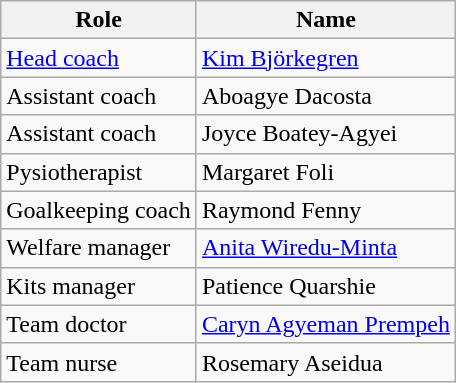<table class="wikitable">
<tr>
<th>Role</th>
<th>Name</th>
</tr>
<tr>
<td><a href='#'>Head coach</a></td>
<td> <a href='#'>Kim Björkegren</a></td>
</tr>
<tr>
<td>Assistant coach</td>
<td> Aboagye Dacosta</td>
</tr>
<tr>
<td>Assistant coach</td>
<td> Joyce Boatey-Agyei</td>
</tr>
<tr>
<td>Pysiotherapist</td>
<td> Margaret Foli</td>
</tr>
<tr>
<td>Goalkeeping coach</td>
<td> Raymond Fenny</td>
</tr>
<tr>
<td>Welfare manager</td>
<td> <a href='#'>Anita Wiredu-Minta</a></td>
</tr>
<tr>
<td>Kits manager</td>
<td> Patience Quarshie</td>
</tr>
<tr>
<td>Team doctor</td>
<td> <a href='#'>Caryn Agyeman Prempeh</a></td>
</tr>
<tr>
<td>Team nurse</td>
<td> Rosemary Aseidua</td>
</tr>
</table>
